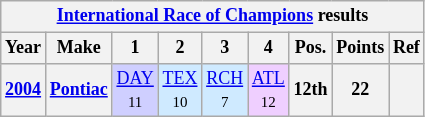<table class="wikitable" style="text-align:center; font-size:75%">
<tr>
<th colspan=9><a href='#'>International Race of Champions</a> results</th>
</tr>
<tr>
<th>Year</th>
<th>Make</th>
<th>1</th>
<th>2</th>
<th>3</th>
<th>4</th>
<th>Pos.</th>
<th>Points</th>
<th>Ref</th>
</tr>
<tr>
<th><a href='#'>2004</a></th>
<th><a href='#'>Pontiac</a></th>
<td style="background:#CFCFFF;"><a href='#'>DAY</a><br><small>11</small></td>
<td style="background:#CFEAFF;"><a href='#'>TEX</a><br><small>10</small></td>
<td style="background:#CFEAFF;"><a href='#'>RCH</a><br><small>7</small></td>
<td style="background:#EFCFFF;"><a href='#'>ATL</a><br><small>12</small></td>
<th>12th</th>
<th>22</th>
<th></th>
</tr>
</table>
